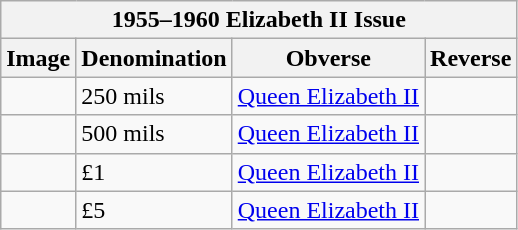<table class="wikitable">
<tr>
<th colspan=4>1955–1960 Elizabeth II Issue</th>
</tr>
<tr>
<th>Image</th>
<th>Denomination</th>
<th>Obverse</th>
<th>Reverse</th>
</tr>
<tr>
<td align="center"></td>
<td>250 mils</td>
<td><a href='#'>Queen Elizabeth II</a></td>
<td></td>
</tr>
<tr>
<td align="center"></td>
<td>500 mils</td>
<td><a href='#'>Queen Elizabeth II</a></td>
<td></td>
</tr>
<tr>
<td align="center"></td>
<td>£1</td>
<td><a href='#'>Queen Elizabeth II</a></td>
<td></td>
</tr>
<tr>
<td align="center"></td>
<td>£5</td>
<td><a href='#'>Queen Elizabeth II</a></td>
<td></td>
</tr>
</table>
